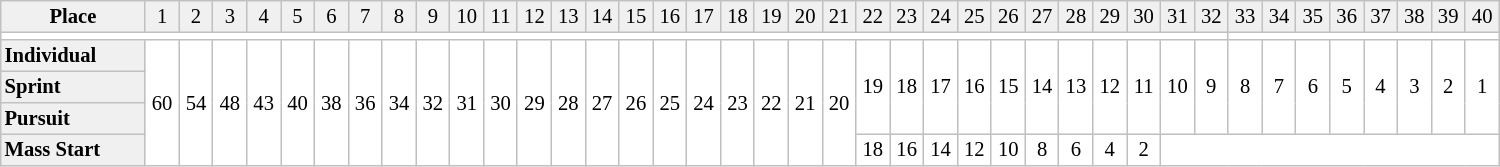<table border="1" cellpadding="2" cellspacing="0" style="border:1px solid #C0C0C0; border-collapse:collapse; font-size:86%; margin-top:1em; text-align:center" width="1000">
<tr bgcolor="#F0F0F0">
<td width=150><strong>Place</strong></td>
<td width=25>1</td>
<td width=25>2</td>
<td width=25>3</td>
<td width=25>4</td>
<td width=25>5</td>
<td width=25>6</td>
<td width=25>7</td>
<td width=25>8</td>
<td width=25>9</td>
<td width=25>10</td>
<td width=25>11</td>
<td width=25>12</td>
<td width=25>13</td>
<td width=25>14</td>
<td width=25>15</td>
<td width=25>16</td>
<td width=25>17</td>
<td width=25>18</td>
<td width=25>19</td>
<td width=25>20</td>
<td width=25>21</td>
<td width=25>22</td>
<td width=25>23</td>
<td width=25>24</td>
<td width=25>25</td>
<td width=25>26</td>
<td width=25>27</td>
<td width=25>28</td>
<td width=25>29</td>
<td width=25>30</td>
<td width=25>31</td>
<td width=25>32</td>
<td width=25>33</td>
<td width=25>34</td>
<td width=25>35</td>
<td width=25>36</td>
<td width=25>37</td>
<td width=25>38</td>
<td width=25>39</td>
<td width=25>40</td>
</tr>
<tr>
<td colspan=33></td>
</tr>
<tr>
<td bgcolor="#F0F0F0" align=left><strong>Individual</strong></td>
<td rowspan=4>60</td>
<td rowspan=4>54</td>
<td rowspan=4>48</td>
<td rowspan=4>43</td>
<td rowspan=4>40</td>
<td rowspan=4>38</td>
<td rowspan=4>36</td>
<td rowspan=4>34</td>
<td rowspan=4>32</td>
<td rowspan=4>31</td>
<td rowspan=4>30</td>
<td rowspan=4>29</td>
<td rowspan=4>28</td>
<td rowspan=4>27</td>
<td rowspan=4>26</td>
<td rowspan=4>25</td>
<td rowspan=4>24</td>
<td rowspan=4>23</td>
<td rowspan=4>22</td>
<td rowspan=4>21</td>
<td rowspan=4>20</td>
<td rowspan=3>19</td>
<td rowspan=3>18</td>
<td rowspan=3>17</td>
<td rowspan=3>16</td>
<td rowspan=3>15</td>
<td rowspan=3>14</td>
<td rowspan=3>13</td>
<td rowspan=3>12</td>
<td rowspan=3>11</td>
<td rowspan=3>10</td>
<td rowspan=3>9</td>
<td rowspan=3>8</td>
<td rowspan=3>7</td>
<td rowspan=3>6</td>
<td rowspan=3>5</td>
<td rowspan=3>4</td>
<td rowspan=3>3</td>
<td rowspan=3>2</td>
<td rowspan=3>1</td>
</tr>
<tr>
<td bgcolor="#F0F0F0" align=left><strong>Sprint</strong></td>
</tr>
<tr>
<td bgcolor="#F0F0F0" align=left><strong>Pursuit</strong></td>
</tr>
<tr>
<td bgcolor="#F0F0F0" align=left><strong>Mass Start</strong></td>
<td>18</td>
<td>16</td>
<td>14</td>
<td>12</td>
<td>10</td>
<td>8</td>
<td>6</td>
<td>4</td>
<td>2</td>
</tr>
</table>
